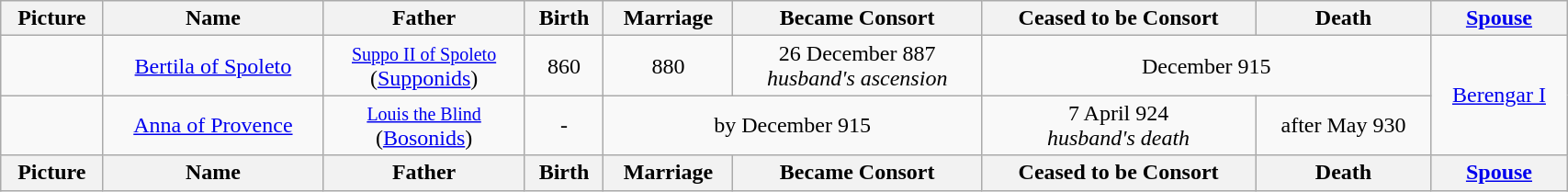<table width=90% class="wikitable">
<tr>
<th>Picture</th>
<th>Name</th>
<th>Father</th>
<th>Birth</th>
<th>Marriage</th>
<th>Became Consort</th>
<th>Ceased to be Consort</th>
<th>Death</th>
<th><a href='#'>Spouse</a></th>
</tr>
<tr>
<td align=center></td>
<td align=center><a href='#'>Bertila of Spoleto</a></td>
<td align="center"><small><a href='#'>Suppo II of Spoleto</a></small><br>(<a href='#'>Supponids</a>)</td>
<td align="center">860</td>
<td align="center">880</td>
<td align="center">26 December 887 <br><em>husband's ascension</em></td>
<td align="center" colspan="2">December 915</td>
<td align="center" rowspan="2"><a href='#'>Berengar I</a></td>
</tr>
<tr>
<td align=center></td>
<td align=center><a href='#'>Anna of Provence</a></td>
<td align="center"><small><a href='#'>Louis the Blind</a></small><br>(<a href='#'>Bosonids</a>)</td>
<td align="center">-</td>
<td align="center" colspan="2">by December 915</td>
<td align="center">7 April 924<br><em>husband's death</em></td>
<td align="center">after May 930</td>
</tr>
<tr>
<th>Picture</th>
<th>Name</th>
<th>Father</th>
<th>Birth</th>
<th>Marriage</th>
<th>Became Consort</th>
<th>Ceased to be Consort</th>
<th>Death</th>
<th><a href='#'>Spouse</a></th>
</tr>
</table>
